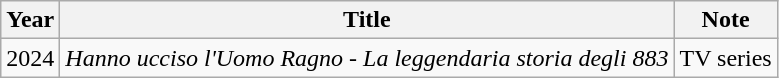<table class="wikitable">
<tr>
<th>Year</th>
<th>Title</th>
<th>Note</th>
</tr>
<tr>
<td>2024</td>
<td><em>Hanno ucciso l'Uomo Ragno - La leggendaria storia degli 883</em></td>
<td>TV series</td>
</tr>
</table>
